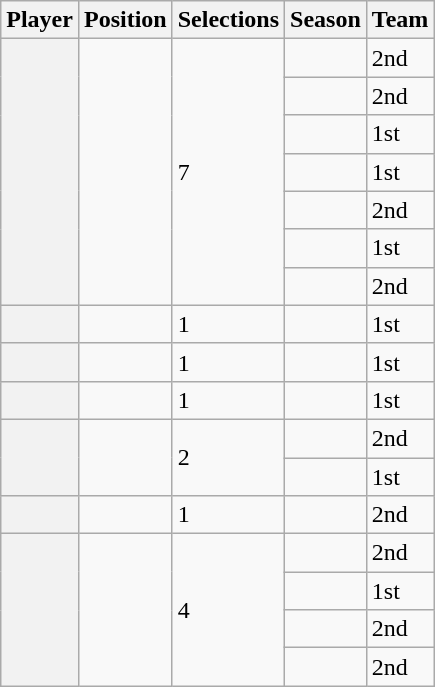<table class="wikitable sortable">
<tr>
<th scope="col">Player</th>
<th scope="col">Position</th>
<th scope="col">Selections</th>
<th scope="col">Season</th>
<th scope="col">Team</th>
</tr>
<tr>
<th scope="row" rowspan="7"></th>
<td rowspan="7"></td>
<td rowspan="7">7</td>
<td></td>
<td>2nd</td>
</tr>
<tr>
<td></td>
<td>2nd</td>
</tr>
<tr>
<td></td>
<td>1st</td>
</tr>
<tr>
<td></td>
<td>1st</td>
</tr>
<tr>
<td></td>
<td>2nd</td>
</tr>
<tr>
<td></td>
<td>1st</td>
</tr>
<tr>
<td></td>
<td>2nd</td>
</tr>
<tr>
<th scope="row"></th>
<td></td>
<td>1</td>
<td></td>
<td>1st</td>
</tr>
<tr>
<th scope="row"></th>
<td></td>
<td>1</td>
<td></td>
<td>1st</td>
</tr>
<tr>
<th scope="row"></th>
<td></td>
<td>1</td>
<td></td>
<td>1st</td>
</tr>
<tr>
<th scope="row" rowspan="2"></th>
<td rowspan="2"></td>
<td rowspan="2">2</td>
<td></td>
<td>2nd</td>
</tr>
<tr>
<td></td>
<td>1st</td>
</tr>
<tr>
<th scope="row"></th>
<td></td>
<td>1</td>
<td></td>
<td>2nd</td>
</tr>
<tr>
<th scope="row" rowspan="4"></th>
<td rowspan="4"></td>
<td rowspan="4">4</td>
<td></td>
<td>2nd</td>
</tr>
<tr>
<td></td>
<td>1st</td>
</tr>
<tr>
<td></td>
<td>2nd</td>
</tr>
<tr>
<td></td>
<td>2nd</td>
</tr>
</table>
